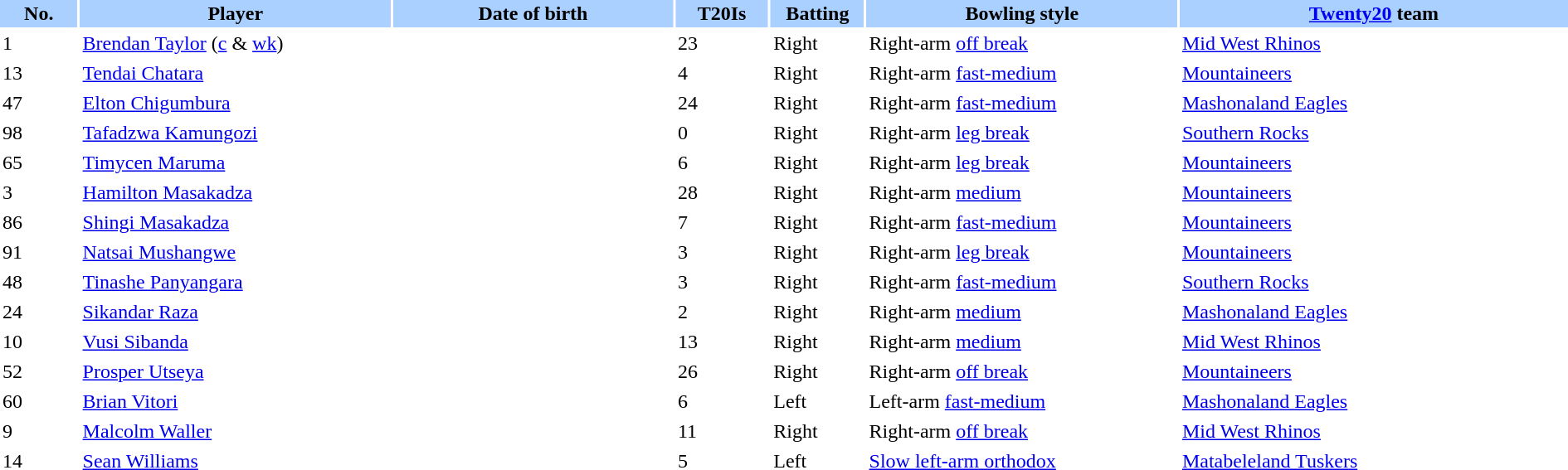<table border="0" cellspacing="2" cellpadding="2" style="width:100%;">
<tr style="background:#aad0ff;">
<th scope="col" width="5%">No.</th>
<th scope="col" width="20%">Player</th>
<th scope="col" width="18%">Date of birth</th>
<th scope="col" width="6%">T20Is</th>
<th scope="col" width="6%">Batting</th>
<th scope="col" width="20%">Bowling style</th>
<th scope="col" width="25%"><a href='#'>Twenty20</a> team</th>
</tr>
<tr>
<td>1</td>
<td><a href='#'>Brendan Taylor</a> (<a href='#'>c</a> & <a href='#'>wk</a>)</td>
<td></td>
<td>23</td>
<td>Right</td>
<td>Right-arm <a href='#'>off break</a></td>
<td> <a href='#'>Mid West Rhinos</a></td>
</tr>
<tr>
<td>13</td>
<td><a href='#'>Tendai Chatara</a></td>
<td></td>
<td>4</td>
<td>Right</td>
<td>Right-arm <a href='#'>fast-medium</a></td>
<td> <a href='#'>Mountaineers</a></td>
</tr>
<tr>
<td>47</td>
<td><a href='#'>Elton Chigumbura</a></td>
<td></td>
<td>24</td>
<td>Right</td>
<td>Right-arm <a href='#'>fast-medium</a></td>
<td> <a href='#'>Mashonaland Eagles</a></td>
</tr>
<tr>
<td>98</td>
<td><a href='#'>Tafadzwa Kamungozi</a></td>
<td></td>
<td>0</td>
<td>Right</td>
<td>Right-arm <a href='#'>leg break</a></td>
<td> <a href='#'>Southern Rocks</a></td>
</tr>
<tr>
<td>65</td>
<td><a href='#'>Timycen Maruma</a></td>
<td></td>
<td>6</td>
<td>Right</td>
<td>Right-arm <a href='#'>leg break</a></td>
<td> <a href='#'>Mountaineers</a></td>
</tr>
<tr>
<td>3</td>
<td><a href='#'>Hamilton Masakadza</a></td>
<td></td>
<td>28</td>
<td>Right</td>
<td>Right-arm <a href='#'>medium</a></td>
<td> <a href='#'>Mountaineers</a></td>
</tr>
<tr>
<td>86</td>
<td><a href='#'>Shingi Masakadza</a></td>
<td></td>
<td>7</td>
<td>Right</td>
<td>Right-arm <a href='#'>fast-medium</a></td>
<td> <a href='#'>Mountaineers</a></td>
</tr>
<tr>
<td>91</td>
<td><a href='#'>Natsai Mushangwe</a></td>
<td></td>
<td>3</td>
<td>Right</td>
<td>Right-arm <a href='#'>leg break</a></td>
<td> <a href='#'>Mountaineers</a></td>
</tr>
<tr>
<td>48</td>
<td><a href='#'>Tinashe Panyangara</a></td>
<td></td>
<td>3</td>
<td>Right</td>
<td>Right-arm <a href='#'>fast-medium</a></td>
<td> <a href='#'>Southern Rocks</a></td>
</tr>
<tr>
<td>24</td>
<td><a href='#'>Sikandar Raza</a></td>
<td></td>
<td>2</td>
<td>Right</td>
<td>Right-arm <a href='#'>medium</a></td>
<td> <a href='#'>Mashonaland Eagles</a></td>
</tr>
<tr>
<td>10</td>
<td><a href='#'>Vusi Sibanda</a></td>
<td></td>
<td>13</td>
<td>Right</td>
<td>Right-arm <a href='#'>medium</a></td>
<td> <a href='#'>Mid West Rhinos</a></td>
</tr>
<tr>
<td>52</td>
<td><a href='#'>Prosper Utseya</a></td>
<td></td>
<td>26</td>
<td>Right</td>
<td>Right-arm <a href='#'>off break</a></td>
<td> <a href='#'>Mountaineers</a></td>
</tr>
<tr>
<td>60</td>
<td><a href='#'>Brian Vitori</a></td>
<td></td>
<td>6</td>
<td>Left</td>
<td>Left-arm <a href='#'>fast-medium</a></td>
<td> <a href='#'>Mashonaland Eagles</a></td>
</tr>
<tr>
<td>9</td>
<td><a href='#'>Malcolm Waller</a></td>
<td></td>
<td>11</td>
<td>Right</td>
<td>Right-arm <a href='#'>off break</a></td>
<td> <a href='#'>Mid West Rhinos</a></td>
</tr>
<tr>
<td>14</td>
<td><a href='#'>Sean Williams</a></td>
<td></td>
<td>5</td>
<td>Left</td>
<td><a href='#'>Slow left-arm orthodox</a></td>
<td> <a href='#'>Matabeleland Tuskers</a></td>
</tr>
</table>
